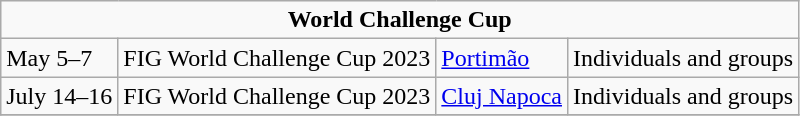<table class="wikitable">
<tr>
<td colspan="4" style="text-align:center;"><strong>World Challenge Cup</strong></td>
</tr>
<tr>
<td>May 5–7</td>
<td>FIG World Challenge Cup 2023</td>
<td>  <a href='#'>Portimão</a></td>
<td>Individuals and groups</td>
</tr>
<tr>
<td>July 14–16</td>
<td>FIG World Challenge Cup 2023</td>
<td>  <a href='#'>Cluj Napoca</a></td>
<td>Individuals and groups</td>
</tr>
<tr>
</tr>
</table>
